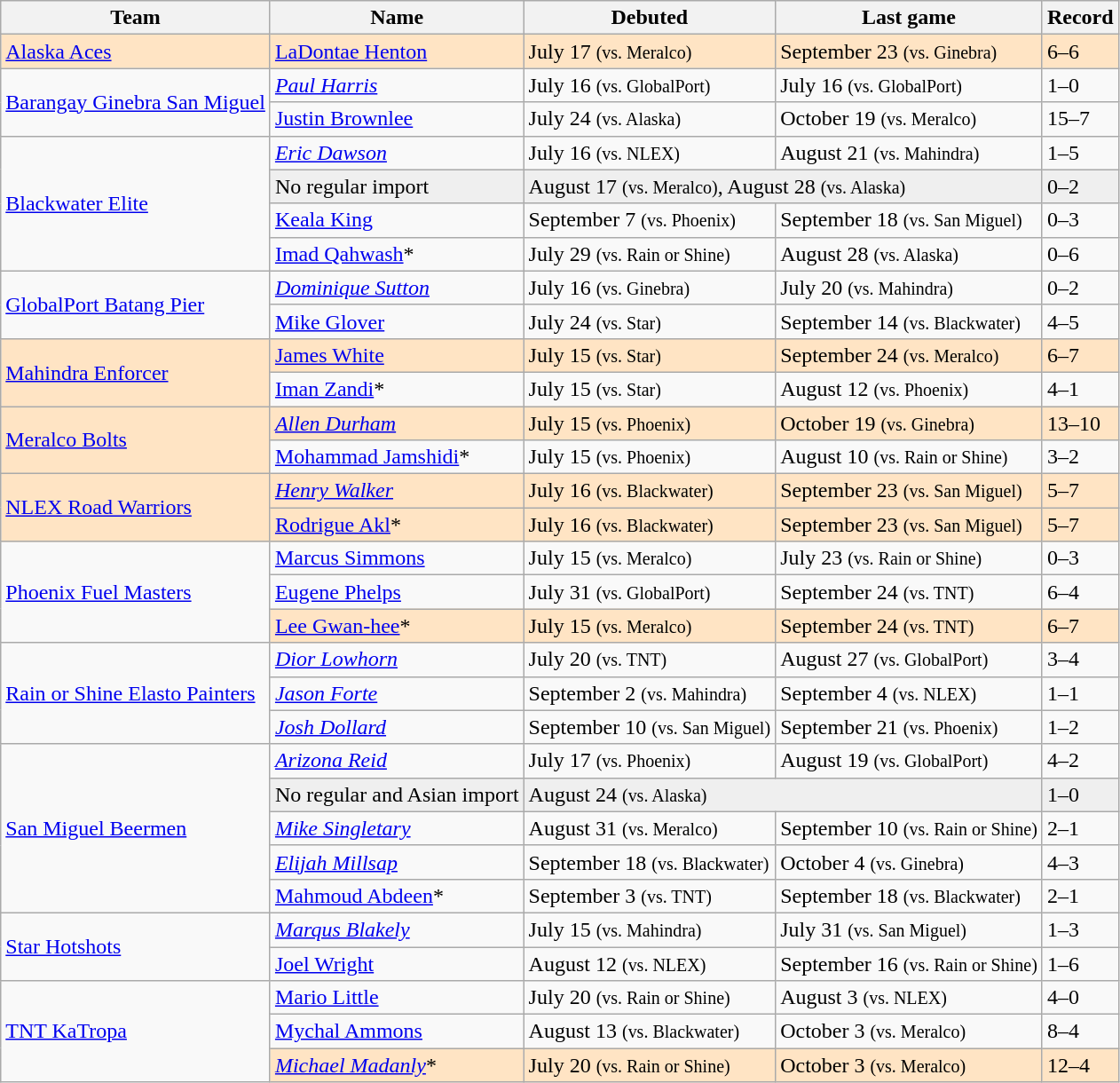<table class="wikitable">
<tr>
<th>Team</th>
<th>Name</th>
<th>Debuted</th>
<th>Last game</th>
<th>Record</th>
</tr>
<tr bgcolor=#FFE4C4>
<td><a href='#'>Alaska Aces</a></td>
<td> <a href='#'>LaDontae Henton</a></td>
<td>July 17 <small>(vs. Meralco)</small></td>
<td>September 23 <small>(vs. Ginebra)</small></td>
<td>6–6</td>
</tr>
<tr>
<td rowspan=2><a href='#'>Barangay Ginebra San Miguel</a></td>
<td> <em><a href='#'>Paul Harris</a></em></td>
<td>July 16 <small>(vs. GlobalPort)</small></td>
<td>July 16 <small>(vs. GlobalPort)</small></td>
<td>1–0</td>
</tr>
<tr>
<td> <a href='#'>Justin Brownlee</a></td>
<td>July 24 <small>(vs. Alaska)</small></td>
<td>October 19 <small>(vs. Meralco)</small></td>
<td>15–7</td>
</tr>
<tr>
<td rowspan=4><a href='#'>Blackwater Elite</a></td>
<td> <em><a href='#'>Eric Dawson</a></em></td>
<td>July 16 <small>(vs. NLEX)</small></td>
<td>August 21 <small>(vs. Mahindra)</small></td>
<td>1–5</td>
</tr>
<tr bgcolor=#efefef>
<td>No regular import</td>
<td colspan=2>August 17 <small>(vs. Meralco)</small>, August 28 <small>(vs. Alaska)</small></td>
<td>0–2</td>
</tr>
<tr>
<td> <a href='#'>Keala King</a></td>
<td>September 7 <small>(vs. Phoenix)</small></td>
<td>September 18 <small>(vs. San Miguel)</small></td>
<td>0–3</td>
</tr>
<tr>
<td> <a href='#'>Imad Qahwash</a>*</td>
<td>July 29 <small>(vs. Rain or Shine)</small></td>
<td>August 28 <small>(vs. Alaska)</small></td>
<td>0–6</td>
</tr>
<tr>
<td rowspan=2><a href='#'>GlobalPort Batang Pier</a></td>
<td> <em><a href='#'>Dominique Sutton</a></em></td>
<td>July 16 <small>(vs. Ginebra)</small></td>
<td>July 20 <small>(vs. Mahindra)</small></td>
<td>0–2</td>
</tr>
<tr>
<td> <a href='#'>Mike Glover</a></td>
<td>July 24 <small>(vs. Star)</small></td>
<td>September 14 <small>(vs. Blackwater)</small></td>
<td>4–5</td>
</tr>
<tr bgcolor=#FFE4C4>
<td rowspan=2><a href='#'>Mahindra Enforcer</a></td>
<td> <a href='#'>James White</a></td>
<td>July 15 <small>(vs. Star)</small></td>
<td>September 24 <small>(vs. Meralco)</small></td>
<td>6–7</td>
</tr>
<tr>
<td> <a href='#'>Iman Zandi</a>*</td>
<td>July 15 <small>(vs. Star)</small></td>
<td>August 12 <small>(vs. Phoenix)</small></td>
<td>4–1</td>
</tr>
<tr bgcolor=#FFE4C4>
<td rowspan=2><a href='#'>Meralco Bolts</a></td>
<td> <em><a href='#'>Allen Durham</a></em></td>
<td>July 15 <small>(vs. Phoenix)</small></td>
<td>October 19 <small>(vs. Ginebra)</small></td>
<td>13–10</td>
</tr>
<tr>
<td> <a href='#'>Mohammad Jamshidi</a>*</td>
<td>July 15  <small>(vs. Phoenix)</small></td>
<td>August 10 <small>(vs. Rain or Shine)</small></td>
<td>3–2</td>
</tr>
<tr bgcolor=#FFE4C4>
<td rowspan=2><a href='#'>NLEX Road Warriors</a></td>
<td> <em><a href='#'>Henry Walker</a></em></td>
<td>July 16 <small>(vs. Blackwater)</small></td>
<td>September 23 <small>(vs. San Miguel)</small></td>
<td>5–7</td>
</tr>
<tr bgcolor=#FFE4C4>
<td> <a href='#'>Rodrigue Akl</a>*</td>
<td>July 16 <small>(vs. Blackwater)</small></td>
<td>September 23 <small>(vs. San Miguel)</small></td>
<td>5–7</td>
</tr>
<tr>
<td rowspan=3><a href='#'>Phoenix Fuel Masters</a></td>
<td> <a href='#'>Marcus Simmons</a></td>
<td>July 15 <small>(vs. Meralco)</small></td>
<td>July 23 <small>(vs. Rain or Shine)</small></td>
<td>0–3</td>
</tr>
<tr>
<td> <a href='#'>Eugene Phelps</a></td>
<td>July 31 <small>(vs. GlobalPort)</small></td>
<td>September 24 <small>(vs. TNT)</small></td>
<td>6–4</td>
</tr>
<tr bgcolor=#FFE4C4>
<td> <a href='#'>Lee Gwan-hee</a>*</td>
<td>July 15 <small>(vs. Meralco)</small></td>
<td>September 24 <small>(vs. TNT)</small></td>
<td>6–7</td>
</tr>
<tr>
<td rowspan=3><a href='#'>Rain or Shine Elasto Painters</a></td>
<td> <em><a href='#'>Dior Lowhorn</a></em></td>
<td>July 20 <small>(vs. TNT)</small></td>
<td>August 27 <small>(vs. GlobalPort)</small></td>
<td>3–4</td>
</tr>
<tr>
<td> <em><a href='#'>Jason Forte</a></em></td>
<td>September 2 <small>(vs. Mahindra)</small></td>
<td>September 4 <small>(vs. NLEX)</small></td>
<td>1–1</td>
</tr>
<tr>
<td> <em><a href='#'>Josh Dollard</a></em></td>
<td>September 10 <small>(vs. San Miguel)</small></td>
<td>September 21 <small>(vs. Phoenix)</small></td>
<td>1–2</td>
</tr>
<tr>
<td rowspan=5><a href='#'>San Miguel Beermen</a></td>
<td> <em><a href='#'>Arizona Reid</a></em></td>
<td>July 17 <small>(vs. Phoenix)</small></td>
<td>August 19 <small>(vs. GlobalPort)</small></td>
<td>4–2</td>
</tr>
<tr bgcolor=#efefef>
<td>No regular and Asian import</td>
<td bgcolor=#efefef colspan=2>August 24 <small>(vs. Alaska)</small></td>
<td>1–0</td>
</tr>
<tr>
<td> <em><a href='#'>Mike Singletary</a></em></td>
<td>August 31 <small>(vs. Meralco)</small></td>
<td>September 10 <small>(vs. Rain or Shine)</small></td>
<td>2–1</td>
</tr>
<tr>
<td> <em><a href='#'>Elijah Millsap</a></em></td>
<td>September 18 <small>(vs. Blackwater)</small></td>
<td>October 4 <small>(vs. Ginebra)</small></td>
<td>4–3</td>
</tr>
<tr>
<td> <a href='#'>Mahmoud Abdeen</a>*</td>
<td>September 3 <small>(vs. TNT)</small></td>
<td>September 18 <small>(vs. Blackwater)</small></td>
<td>2–1</td>
</tr>
<tr>
<td rowspan=2><a href='#'>Star Hotshots</a></td>
<td> <em><a href='#'>Marqus Blakely</a></em></td>
<td>July 15 <small>(vs. Mahindra)</small></td>
<td>July 31 <small>(vs. San Miguel)</small></td>
<td>1–3</td>
</tr>
<tr>
<td> <a href='#'>Joel Wright</a></td>
<td>August 12 <small>(vs. NLEX)</small></td>
<td>September 16 <small>(vs. Rain or Shine) </small></td>
<td>1–6</td>
</tr>
<tr>
<td rowspan=3><a href='#'>TNT KaTropa</a></td>
<td> <a href='#'>Mario Little</a></td>
<td>July 20 <small>(vs. Rain or Shine)</small></td>
<td>August 3 <small>(vs. NLEX)</small></td>
<td>4–0</td>
</tr>
<tr>
<td> <a href='#'>Mychal Ammons</a></td>
<td>August 13 <small>(vs. Blackwater)</small></td>
<td>October 3 <small>(vs. Meralco)</small></td>
<td>8–4</td>
</tr>
<tr bgcolor=#FFE4C4>
<td> <em><a href='#'>Michael Madanly</a></em>*</td>
<td>July 20 <small>(vs. Rain or Shine)</small></td>
<td>October 3 <small>(vs. Meralco)</small></td>
<td>12–4</td>
</tr>
</table>
